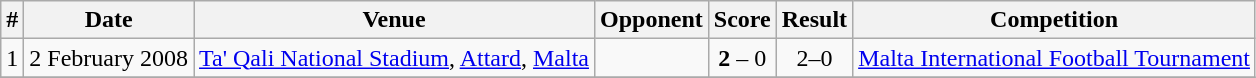<table class="wikitable" border="1">
<tr>
<th>#</th>
<th>Date</th>
<th>Venue</th>
<th>Opponent</th>
<th>Score</th>
<th>Result</th>
<th>Competition</th>
</tr>
<tr>
<td>1</td>
<td>2 February 2008</td>
<td><a href='#'>Ta' Qali National Stadium</a>, <a href='#'>Attard</a>, <a href='#'>Malta</a></td>
<td></td>
<td align=center><strong>2</strong> – 0</td>
<td align=center>2–0</td>
<td><a href='#'>Malta International Football Tournament</a></td>
</tr>
<tr>
</tr>
</table>
